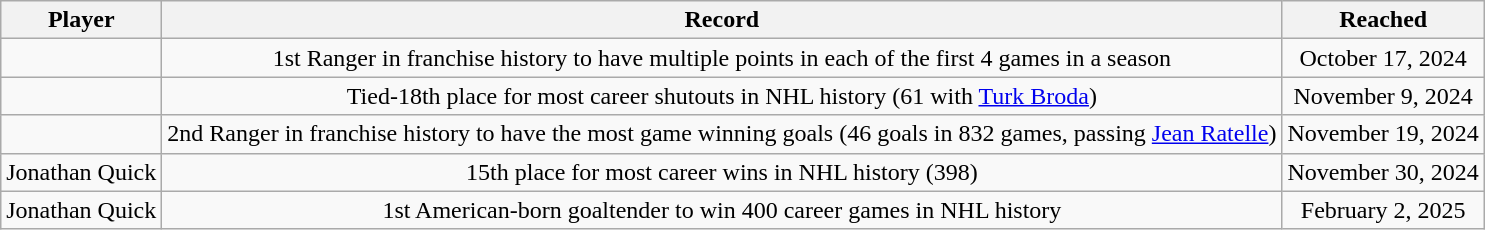<table class="wikitable sortable" style="text-align:center;">
<tr>
<th>Player</th>
<th>Record</th>
<th>Reached</th>
</tr>
<tr>
<td></td>
<td>1st Ranger in franchise history to have multiple points in each of the first 4 games in a season</td>
<td>October 17, 2024</td>
</tr>
<tr>
<td></td>
<td>Tied-18th place for most career shutouts in NHL history (61 with <a href='#'>Turk Broda</a>)</td>
<td>November 9, 2024</td>
</tr>
<tr>
<td></td>
<td>2nd Ranger in franchise history to have the most game winning goals (46 goals in 832 games, passing <a href='#'>Jean Ratelle</a>)</td>
<td>November 19, 2024</td>
</tr>
<tr>
<td>Jonathan Quick</td>
<td>15th place for most career wins in NHL history (398)</td>
<td>November 30, 2024</td>
</tr>
<tr>
<td>Jonathan Quick</td>
<td>1st American-born goaltender to win 400 career games in NHL history</td>
<td>February 2, 2025</td>
</tr>
</table>
